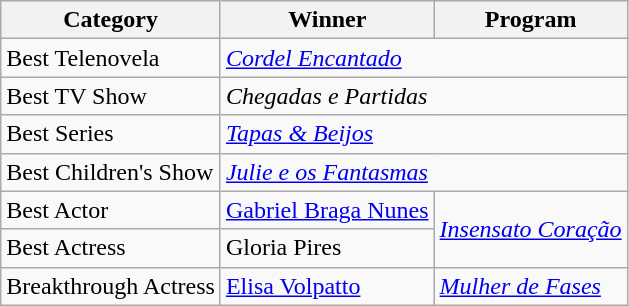<table class="wikitable">
<tr>
<th>Category</th>
<th>Winner</th>
<th>Program</th>
</tr>
<tr>
<td>Best Telenovela</td>
<td colspan="2"><em><a href='#'>Cordel Encantado</a></em></td>
</tr>
<tr>
<td>Best TV Show</td>
<td colspan="2"><em>Chegadas e Partidas</em></td>
</tr>
<tr>
<td>Best Series</td>
<td colspan="2"><em><a href='#'>Tapas & Beijos</a></em></td>
</tr>
<tr>
<td>Best Children's Show</td>
<td colspan="2"><em><a href='#'>Julie e os Fantasmas</a></em></td>
</tr>
<tr>
<td>Best Actor</td>
<td><a href='#'>Gabriel Braga Nunes</a></td>
<td rowspan="2"><em><a href='#'>Insensato Coração</a></em></td>
</tr>
<tr>
<td>Best Actress</td>
<td>Gloria Pires</td>
</tr>
<tr>
<td>Breakthrough Actress</td>
<td><a href='#'>Elisa Volpatto</a></td>
<td><em><a href='#'>Mulher de Fases</a></em></td>
</tr>
</table>
